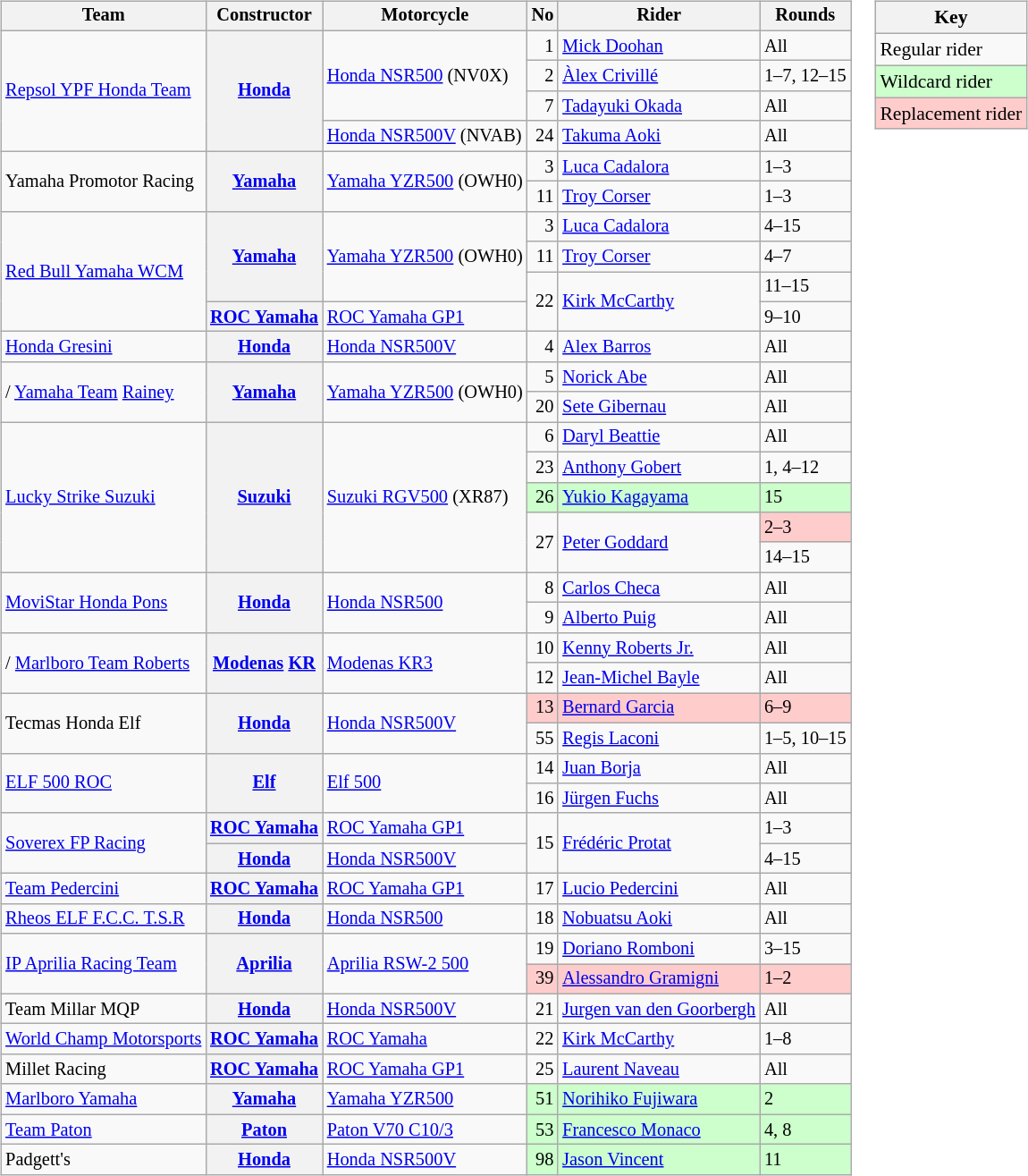<table>
<tr>
<td><br><table class="wikitable" style="font-size: 85%;">
<tr>
<th>Team</th>
<th>Constructor</th>
<th>Motorcycle</th>
<th>No</th>
<th>Rider</th>
<th>Rounds</th>
</tr>
<tr>
<td rowspan=4> <a href='#'>Repsol YPF Honda Team</a></td>
<th rowspan=4><a href='#'>Honda</a></th>
<td rowspan=3><a href='#'>Honda NSR500</a> (NV0X)</td>
<td align="right">1</td>
<td> <a href='#'>Mick Doohan</a></td>
<td>All</td>
</tr>
<tr>
<td align="right">2</td>
<td> <a href='#'>Àlex Crivillé</a></td>
<td>1–7, 12–15</td>
</tr>
<tr>
<td align="right">7</td>
<td> <a href='#'>Tadayuki Okada</a></td>
<td>All</td>
</tr>
<tr>
<td><a href='#'>Honda NSR500V</a> (NVAB)</td>
<td align="right">24</td>
<td> <a href='#'>Takuma Aoki</a></td>
<td>All</td>
</tr>
<tr>
<td rowspan=2> Yamaha Promotor Racing</td>
<th rowspan=2><a href='#'>Yamaha</a></th>
<td rowspan=2><a href='#'>Yamaha YZR500</a> (OWH0)</td>
<td align="right">3</td>
<td> <a href='#'>Luca Cadalora</a></td>
<td>1–3</td>
</tr>
<tr>
<td align="right">11</td>
<td> <a href='#'>Troy Corser</a></td>
<td>1–3</td>
</tr>
<tr>
<td rowspan=4> <a href='#'>Red Bull Yamaha WCM</a></td>
<th rowspan=3><a href='#'>Yamaha</a></th>
<td rowspan=3><a href='#'>Yamaha YZR500</a> (OWH0)</td>
<td align="right">3</td>
<td> <a href='#'>Luca Cadalora</a></td>
<td>4–15</td>
</tr>
<tr>
<td align="right">11</td>
<td> <a href='#'>Troy Corser</a></td>
<td>4–7</td>
</tr>
<tr>
<td rowspan=2 align="right">22</td>
<td rowspan=2> <a href='#'>Kirk McCarthy</a></td>
<td>11–15</td>
</tr>
<tr>
<th><a href='#'>ROC Yamaha</a></th>
<td><a href='#'>ROC Yamaha GP1</a></td>
<td>9–10</td>
</tr>
<tr>
<td> <a href='#'>Honda Gresini</a></td>
<th><a href='#'>Honda</a></th>
<td><a href='#'>Honda NSR500V</a></td>
<td align="right">4</td>
<td> <a href='#'>Alex Barros</a></td>
<td>All</td>
</tr>
<tr>
<td rowspan=2>/ <a href='#'>Yamaha Team</a> <a href='#'>Rainey</a></td>
<th rowspan=2><a href='#'>Yamaha</a></th>
<td rowspan=2><a href='#'>Yamaha YZR500</a> (OWH0)</td>
<td align="right">5</td>
<td> <a href='#'>Norick Abe</a></td>
<td>All</td>
</tr>
<tr>
<td align="right">20</td>
<td> <a href='#'>Sete Gibernau</a></td>
<td>All</td>
</tr>
<tr>
<td rowspan=5> <a href='#'>Lucky Strike Suzuki</a></td>
<th rowspan=5><a href='#'>Suzuki</a></th>
<td rowspan=5><a href='#'>Suzuki RGV500</a> (XR87)</td>
<td align="right">6</td>
<td> <a href='#'>Daryl Beattie</a></td>
<td>All</td>
</tr>
<tr>
<td align="right">23</td>
<td> <a href='#'>Anthony Gobert</a></td>
<td>1, 4–12</td>
</tr>
<tr>
<td style="background:#ccffcc;" align="right">26</td>
<td style="background:#ccffcc;"> <a href='#'>Yukio Kagayama</a></td>
<td style="background:#ccffcc;">15</td>
</tr>
<tr>
<td align="right" rowspan=2>27</td>
<td rowspan=2> <a href='#'>Peter Goddard</a></td>
<td style="background:#ffcccc;">2–3</td>
</tr>
<tr>
<td>14–15</td>
</tr>
<tr>
<td rowspan=2> <a href='#'>MoviStar Honda Pons</a></td>
<th rowspan=2><a href='#'>Honda</a></th>
<td rowspan=2><a href='#'>Honda NSR500</a></td>
<td align="right">8</td>
<td> <a href='#'>Carlos Checa</a></td>
<td>All</td>
</tr>
<tr>
<td align="right">9</td>
<td> <a href='#'>Alberto Puig</a></td>
<td>All</td>
</tr>
<tr>
<td rowspan=2>/ <a href='#'>Marlboro Team Roberts</a></td>
<th rowspan=2><a href='#'>Modenas</a> <a href='#'>KR</a></th>
<td rowspan=2><a href='#'>Modenas KR3</a></td>
<td align="right">10</td>
<td> <a href='#'>Kenny Roberts Jr.</a></td>
<td>All</td>
</tr>
<tr>
<td align="right">12</td>
<td> <a href='#'>Jean-Michel Bayle</a></td>
<td>All</td>
</tr>
<tr>
<td rowspan=2> Tecmas Honda Elf</td>
<th rowspan=2><a href='#'>Honda</a></th>
<td rowspan=2><a href='#'>Honda NSR500V</a></td>
<td style="background:#ffcccc;" align="right">13</td>
<td style="background:#ffcccc;"> <a href='#'>Bernard Garcia</a></td>
<td style="background:#ffcccc;">6–9</td>
</tr>
<tr>
<td align="right">55</td>
<td> <a href='#'>Regis Laconi</a></td>
<td>1–5, 10–15</td>
</tr>
<tr>
<td rowspan=2> <a href='#'>ELF 500 ROC</a></td>
<th rowspan=2><a href='#'>Elf</a></th>
<td rowspan=2><a href='#'>Elf 500</a></td>
<td align="right">14</td>
<td> <a href='#'>Juan Borja</a></td>
<td>All</td>
</tr>
<tr>
<td align="right">16</td>
<td> <a href='#'>Jürgen Fuchs</a></td>
<td>All</td>
</tr>
<tr>
<td rowspan=2> <a href='#'>Soverex FP Racing</a></td>
<th><a href='#'>ROC Yamaha</a></th>
<td><a href='#'>ROC Yamaha GP1</a></td>
<td rowspan=2 align="right">15</td>
<td rowspan=2> <a href='#'>Frédéric Protat</a></td>
<td>1–3</td>
</tr>
<tr>
<th><a href='#'>Honda</a></th>
<td><a href='#'>Honda NSR500V</a></td>
<td>4–15</td>
</tr>
<tr>
<td> <a href='#'>Team Pedercini</a></td>
<th><a href='#'>ROC Yamaha</a></th>
<td><a href='#'>ROC Yamaha GP1</a></td>
<td align="right">17</td>
<td> <a href='#'>Lucio Pedercini</a></td>
<td>All</td>
</tr>
<tr>
<td> <a href='#'>Rheos ELF F.C.C. T.S.R</a></td>
<th><a href='#'>Honda</a></th>
<td><a href='#'>Honda NSR500</a></td>
<td align="right">18</td>
<td> <a href='#'>Nobuatsu Aoki</a></td>
<td>All</td>
</tr>
<tr>
<td rowspan=2> <a href='#'>IP Aprilia Racing Team</a></td>
<th rowspan=2><a href='#'>Aprilia</a></th>
<td rowspan=2><a href='#'>Aprilia RSW-2 500</a></td>
<td align="right">19</td>
<td> <a href='#'>Doriano Romboni</a></td>
<td>3–15</td>
</tr>
<tr>
<td style="background:#ffcccc;" align="right">39</td>
<td style="background:#ffcccc;"> <a href='#'>Alessandro Gramigni</a></td>
<td style="background:#ffcccc;">1–2</td>
</tr>
<tr>
<td> Team Millar MQP</td>
<th><a href='#'>Honda</a></th>
<td><a href='#'>Honda NSR500V</a></td>
<td align="right">21</td>
<td> <a href='#'>Jurgen van den Goorbergh</a></td>
<td>All</td>
</tr>
<tr>
<td> <a href='#'>World Champ Motorsports</a></td>
<th><a href='#'>ROC Yamaha</a></th>
<td><a href='#'>ROC Yamaha</a></td>
<td align="right">22</td>
<td> <a href='#'>Kirk McCarthy</a></td>
<td>1–8</td>
</tr>
<tr>
<td> Millet Racing</td>
<th><a href='#'>ROC Yamaha</a></th>
<td><a href='#'>ROC Yamaha GP1</a></td>
<td align="right">25</td>
<td> <a href='#'>Laurent Naveau</a></td>
<td>All</td>
</tr>
<tr>
<td> <a href='#'>Marlboro Yamaha</a></td>
<th><a href='#'>Yamaha</a></th>
<td><a href='#'>Yamaha YZR500</a></td>
<td style="background:#ccffcc;" align="right">51</td>
<td style="background:#ccffcc;"> <a href='#'>Norihiko Fujiwara</a></td>
<td style="background:#ccffcc;">2</td>
</tr>
<tr>
<td> <a href='#'>Team Paton</a></td>
<th><a href='#'>Paton</a></th>
<td><a href='#'>Paton V70 C10/3</a></td>
<td style="background:#ccffcc;" align="right">53</td>
<td style="background:#ccffcc;"> <a href='#'>Francesco Monaco</a></td>
<td style="background:#ccffcc;">4, 8</td>
</tr>
<tr>
<td> Padgett's</td>
<th><a href='#'>Honda</a></th>
<td><a href='#'>Honda NSR500V</a></td>
<td style="background:#ccffcc;" align="right">98</td>
<td style="background:#ccffcc;"> <a href='#'>Jason Vincent</a></td>
<td style="background:#ccffcc;">11</td>
</tr>
</table>
</td>
<td valign="top"><br><table class="wikitable" style="font-size: 90%;">
<tr>
<th>Key</th>
</tr>
<tr>
<td>Regular rider</td>
</tr>
<tr style="background-color:#ccffcc">
<td>Wildcard rider</td>
</tr>
<tr style="background-color:#ffcccc">
<td>Replacement rider</td>
</tr>
</table>
</td>
</tr>
</table>
